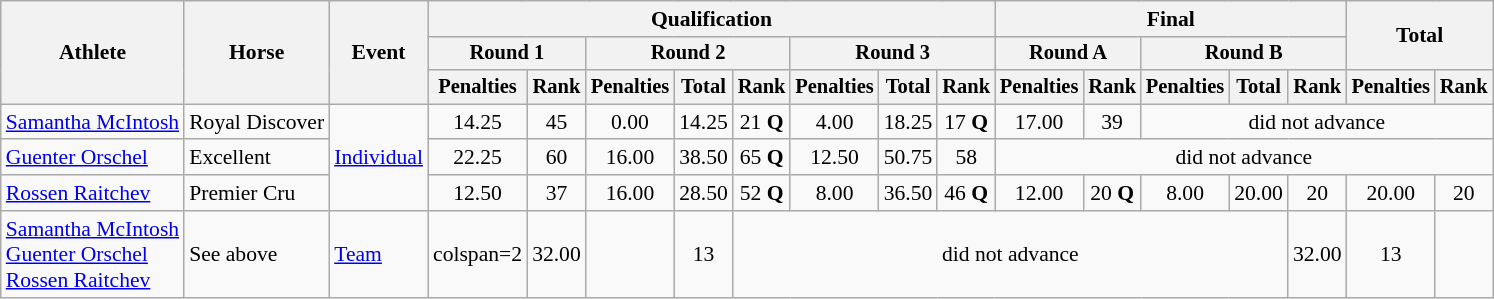<table class="wikitable" style="font-size:90%">
<tr>
<th rowspan="3">Athlete</th>
<th rowspan="3">Horse</th>
<th rowspan="3">Event</th>
<th colspan="8">Qualification</th>
<th colspan="5">Final</th>
<th rowspan=2 colspan="2">Total</th>
</tr>
<tr style="font-size:95%">
<th colspan="2">Round 1</th>
<th colspan="3">Round 2</th>
<th colspan="3">Round 3</th>
<th colspan="2">Round A</th>
<th colspan="3">Round B</th>
</tr>
<tr style="font-size:95%">
<th>Penalties</th>
<th>Rank</th>
<th>Penalties</th>
<th>Total</th>
<th>Rank</th>
<th>Penalties</th>
<th>Total</th>
<th>Rank</th>
<th>Penalties</th>
<th>Rank</th>
<th>Penalties</th>
<th>Total</th>
<th>Rank</th>
<th>Penalties</th>
<th>Rank</th>
</tr>
<tr align=center>
<td align=left><a href='#'>Samantha McIntosh</a></td>
<td align=left>Royal Discover</td>
<td align=left rowspan=3><a href='#'>Individual</a></td>
<td>14.25</td>
<td>45</td>
<td>0.00</td>
<td>14.25</td>
<td>21 <strong>Q</strong></td>
<td>4.00</td>
<td>18.25</td>
<td>17 <strong>Q</strong></td>
<td>17.00</td>
<td>39</td>
<td colspan=5>did not advance</td>
</tr>
<tr align=center>
<td align=left><a href='#'>Guenter Orschel</a></td>
<td align=left>Excellent</td>
<td>22.25</td>
<td>60</td>
<td>16.00</td>
<td>38.50</td>
<td>65 <strong>Q</strong></td>
<td>12.50</td>
<td>50.75</td>
<td>58</td>
<td colspan=7>did not advance</td>
</tr>
<tr align=center>
<td align=left><a href='#'>Rossen Raitchev</a></td>
<td align=left>Premier Cru</td>
<td>12.50</td>
<td>37</td>
<td>16.00</td>
<td>28.50</td>
<td>52 <strong>Q</strong></td>
<td>8.00</td>
<td>36.50</td>
<td>46 <strong>Q</strong></td>
<td>12.00</td>
<td>20 <strong>Q</strong></td>
<td>8.00</td>
<td>20.00</td>
<td>20</td>
<td>20.00</td>
<td>20</td>
</tr>
<tr align=center>
<td align=left><a href='#'>Samantha McIntosh</a><br> <a href='#'>Guenter Orschel</a><br> <a href='#'>Rossen Raitchev</a></td>
<td align=left>See above</td>
<td align=left><a href='#'>Team</a></td>
<td>colspan=2 </td>
<td>32.00</td>
<td></td>
<td>13</td>
<td colspan=8>did not advance</td>
<td>32.00</td>
<td>13</td>
</tr>
</table>
